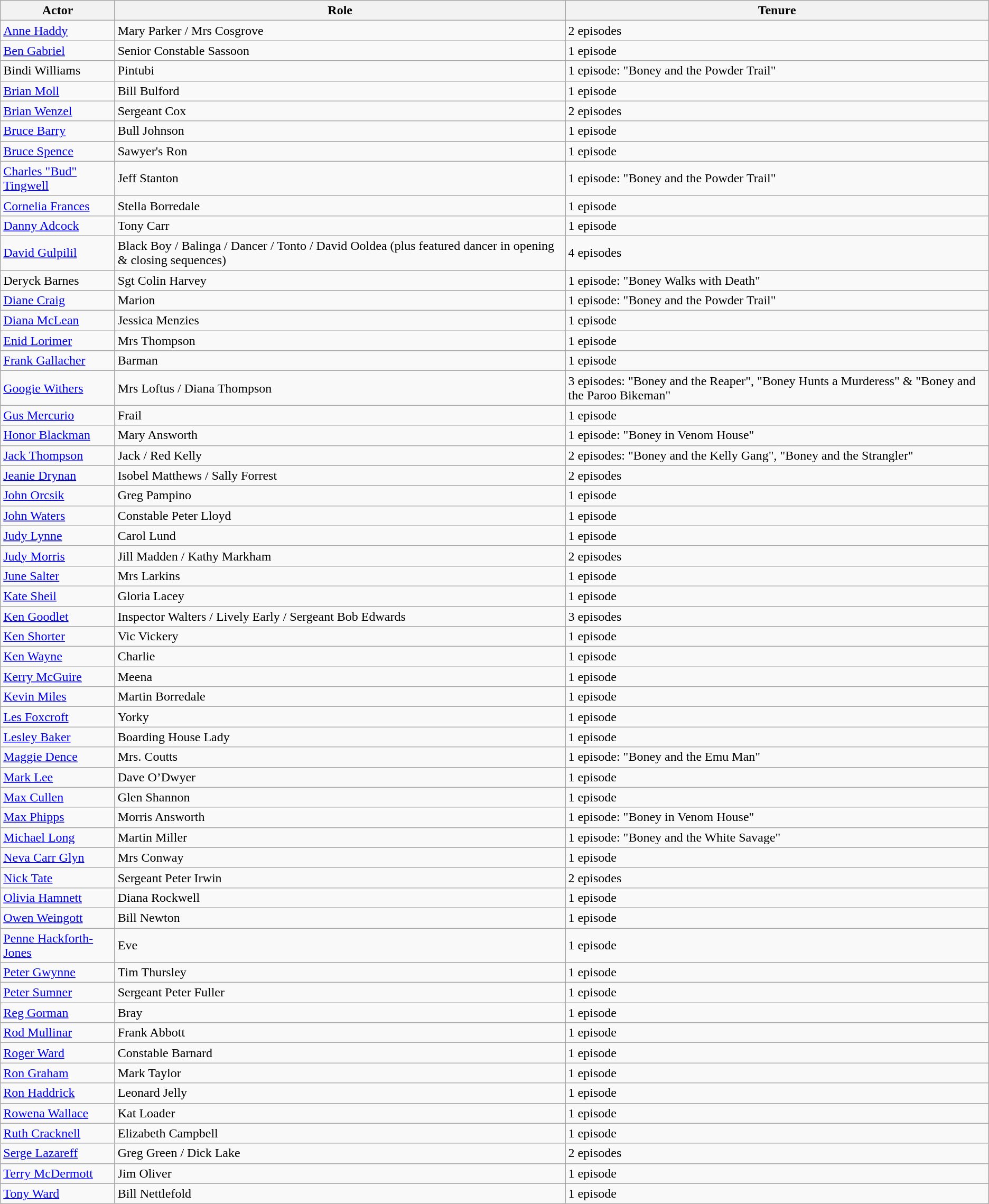<table class="wikitable">
<tr>
<th>Actor</th>
<th>Role</th>
<th>Tenure</th>
</tr>
<tr>
<td><a href='#'>Anne Haddy</a></td>
<td>Mary Parker / Mrs Cosgrove</td>
<td>2 episodes</td>
</tr>
<tr>
<td><a href='#'>Ben Gabriel</a></td>
<td>Senior Constable Sassoon</td>
<td>1 episode</td>
</tr>
<tr>
<td>Bindi Williams</td>
<td>Pintubi</td>
<td>1 episode: "Boney and the Powder Trail"</td>
</tr>
<tr>
<td><a href='#'>Brian Moll</a></td>
<td>Bill Bulford</td>
<td>1 episode</td>
</tr>
<tr>
<td><a href='#'>Brian Wenzel</a></td>
<td>Sergeant Cox</td>
<td>2 episodes</td>
</tr>
<tr>
<td><a href='#'>Bruce Barry</a></td>
<td>Bull Johnson</td>
<td>1 episode</td>
</tr>
<tr>
<td><a href='#'>Bruce Spence</a></td>
<td>Sawyer's Ron</td>
<td>1 episode</td>
</tr>
<tr>
<td><a href='#'>Charles "Bud" Tingwell</a></td>
<td>Jeff Stanton</td>
<td>1 episode: "Boney and the Powder Trail"</td>
</tr>
<tr>
<td><a href='#'>Cornelia Frances</a></td>
<td>Stella Borredale</td>
<td>1 episode</td>
</tr>
<tr>
<td><a href='#'>Danny Adcock</a></td>
<td>Tony Carr</td>
<td>1 episode</td>
</tr>
<tr>
<td><a href='#'>David Gulpilil</a></td>
<td>Black Boy / Balinga / Dancer / Tonto / David Ooldea (plus featured dancer in opening & closing sequences)</td>
<td>4 episodes</td>
</tr>
<tr>
<td>Deryck Barnes</td>
<td>Sgt Colin Harvey</td>
<td>1 episode: "Boney Walks with Death"</td>
</tr>
<tr>
<td><a href='#'>Diane Craig</a></td>
<td>Marion</td>
<td>1 episode: "Boney and the Powder Trail"</td>
</tr>
<tr>
<td><a href='#'>Diana McLean</a></td>
<td>Jessica Menzies</td>
<td>1 episode</td>
</tr>
<tr>
<td><a href='#'>Enid Lorimer</a></td>
<td>Mrs Thompson</td>
<td>1 episode</td>
</tr>
<tr>
<td><a href='#'>Frank Gallacher</a></td>
<td>Barman</td>
<td>1 episode</td>
</tr>
<tr>
<td><a href='#'>Googie Withers</a></td>
<td>Mrs Loftus / Diana Thompson</td>
<td>3 episodes: "Boney and the Reaper", "Boney Hunts a Murderess" & "Boney and the Paroo Bikeman"</td>
</tr>
<tr>
<td><a href='#'>Gus Mercurio</a></td>
<td>Frail</td>
<td>1 episode</td>
</tr>
<tr>
<td><a href='#'>Honor Blackman</a></td>
<td>Mary Answorth</td>
<td>1 episode: "Boney in Venom House"</td>
</tr>
<tr>
<td><a href='#'>Jack Thompson</a></td>
<td>Jack / Red Kelly</td>
<td>2 episodes: "Boney and the Kelly Gang", "Boney and the Strangler"</td>
</tr>
<tr>
<td><a href='#'>Jeanie Drynan</a></td>
<td>Isobel Matthews / Sally Forrest</td>
<td>2 episodes</td>
</tr>
<tr>
<td><a href='#'>John Orcsik</a></td>
<td>Greg Pampino</td>
<td>1 episode</td>
</tr>
<tr>
<td><a href='#'>John Waters</a></td>
<td>Constable Peter Lloyd</td>
<td>1 episode</td>
</tr>
<tr>
<td><a href='#'>Judy Lynne</a></td>
<td>Carol Lund</td>
<td>1 episode</td>
</tr>
<tr>
<td><a href='#'>Judy Morris</a></td>
<td>Jill Madden / Kathy Markham</td>
<td>2 episodes</td>
</tr>
<tr>
<td><a href='#'>June Salter</a></td>
<td>Mrs Larkins</td>
<td>1 episode</td>
</tr>
<tr>
<td><a href='#'>Kate Sheil</a></td>
<td>Gloria Lacey</td>
<td>1 episode</td>
</tr>
<tr>
<td><a href='#'>Ken Goodlet</a></td>
<td>Inspector Walters / Lively Early / Sergeant Bob Edwards</td>
<td>3 episodes</td>
</tr>
<tr>
<td><a href='#'>Ken Shorter</a></td>
<td>Vic Vickery</td>
<td>1 episode</td>
</tr>
<tr>
<td><a href='#'>Ken Wayne</a></td>
<td>Charlie</td>
<td>1 episode</td>
</tr>
<tr>
<td><a href='#'>Kerry McGuire</a></td>
<td>Meena</td>
<td>1 episode</td>
</tr>
<tr>
<td><a href='#'>Kevin Miles</a></td>
<td>Martin Borredale</td>
<td>1 episode</td>
</tr>
<tr>
<td><a href='#'>Les Foxcroft</a></td>
<td>Yorky</td>
<td>1 episode</td>
</tr>
<tr>
<td><a href='#'>Lesley Baker</a></td>
<td>Boarding House Lady</td>
<td>1 episode</td>
</tr>
<tr>
<td><a href='#'>Maggie Dence</a></td>
<td>Mrs. Coutts</td>
<td>1 episode: "Boney and the Emu Man"</td>
</tr>
<tr>
<td><a href='#'>Mark Lee</a></td>
<td>Dave O’Dwyer</td>
<td>1 episode</td>
</tr>
<tr>
<td><a href='#'>Max Cullen</a></td>
<td>Glen Shannon</td>
<td>1 episode</td>
</tr>
<tr>
<td><a href='#'>Max Phipps</a></td>
<td>Morris Answorth</td>
<td>1 episode: "Boney in Venom House"</td>
</tr>
<tr>
<td><a href='#'>Michael Long</a></td>
<td>Martin Miller</td>
<td>1 episode: "Boney and the White Savage"</td>
</tr>
<tr>
<td><a href='#'>Neva Carr Glyn</a></td>
<td>Mrs Conway</td>
<td>1 episode</td>
</tr>
<tr>
<td><a href='#'>Nick Tate</a></td>
<td>Sergeant Peter Irwin</td>
<td>2 episodes</td>
</tr>
<tr>
<td><a href='#'>Olivia Hamnett</a></td>
<td>Diana Rockwell</td>
<td>1 episode</td>
</tr>
<tr>
<td><a href='#'>Owen Weingott</a></td>
<td>Bill Newton</td>
<td>1 episode</td>
</tr>
<tr>
<td><a href='#'>Penne Hackforth-Jones</a></td>
<td>Eve</td>
<td>1 episode</td>
</tr>
<tr>
<td><a href='#'>Peter Gwynne</a></td>
<td>Tim Thursley</td>
<td>1 episode</td>
</tr>
<tr>
<td><a href='#'>Peter Sumner</a></td>
<td>Sergeant Peter Fuller</td>
<td>1 episode</td>
</tr>
<tr>
<td><a href='#'>Reg Gorman</a></td>
<td>Bray</td>
<td>1 episode</td>
</tr>
<tr>
<td><a href='#'>Rod Mullinar</a></td>
<td>Frank Abbott</td>
<td>1 episode</td>
</tr>
<tr>
<td><a href='#'>Roger Ward</a></td>
<td>Constable Barnard</td>
<td>1 episode</td>
</tr>
<tr>
<td><a href='#'>Ron Graham</a></td>
<td>Mark Taylor</td>
<td>1 episode</td>
</tr>
<tr>
<td><a href='#'>Ron Haddrick</a></td>
<td>Leonard Jelly</td>
<td>1 episode</td>
</tr>
<tr>
<td><a href='#'>Rowena Wallace</a></td>
<td>Kat Loader</td>
<td>1 episode</td>
</tr>
<tr>
<td><a href='#'>Ruth Cracknell</a></td>
<td>Elizabeth Campbell</td>
<td>1 episode</td>
</tr>
<tr>
<td><a href='#'>Serge Lazareff</a></td>
<td>Greg Green / Dick Lake</td>
<td>2 episodes</td>
</tr>
<tr>
<td><a href='#'>Terry McDermott</a></td>
<td>Jim Oliver</td>
<td>1 episode</td>
</tr>
<tr>
<td><a href='#'>Tony Ward</a></td>
<td>Bill Nettlefold</td>
<td>1 episode</td>
</tr>
</table>
